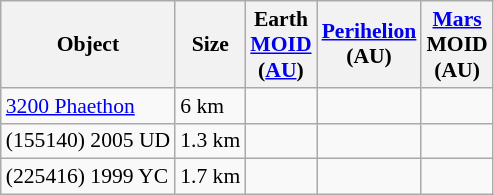<table class="wikitable sortable" style="font-size: 0.9em;">
<tr>
<th>Object</th>
<th>Size</th>
<th>Earth<br><a href='#'>MOID</a><br>(<a href='#'>AU</a>)</th>
<th><a href='#'>Perihelion</a><br>(AU)</th>
<th><a href='#'>Mars</a><br>MOID<br>(AU)</th>
</tr>
<tr>
<td><a href='#'>3200 Phaethon</a></td>
<td>6 km</td>
<td></td>
<td></td>
<td></td>
</tr>
<tr>
<td>(155140) 2005 UD</td>
<td>1.3 km</td>
<td></td>
<td></td>
<td></td>
</tr>
<tr>
<td>(225416) 1999 YC</td>
<td>1.7 km</td>
<td></td>
<td></td>
<td></td>
</tr>
</table>
